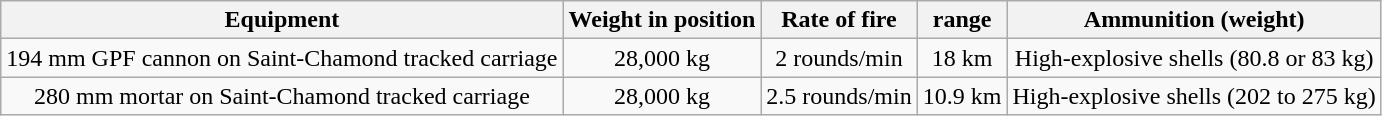<table class="wikitable sortable center" style="text-align:center;">
<tr>
<th>Equipment</th>
<th>Weight in position</th>
<th>Rate of fire</th>
<th> range</th>
<th>Ammunition (weight)</th>
</tr>
<tr>
<td>194 mm GPF cannon on Saint-Chamond tracked carriage</td>
<td>28,000 kg</td>
<td>2 rounds/min</td>
<td>18 km</td>
<td>High-explosive shells (80.8 or 83 kg)</td>
</tr>
<tr>
<td>280 mm mortar on Saint-Chamond tracked carriage</td>
<td>28,000 kg</td>
<td>2.5 rounds/min</td>
<td>10.9 km</td>
<td>High-explosive shells (202 to 275 kg)</td>
</tr>
</table>
